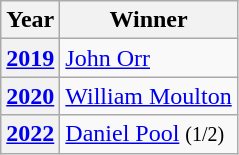<table class="wikitable">
<tr>
<th>Year</th>
<th>Winner</th>
</tr>
<tr>
<th><a href='#'>2019</a></th>
<td> <a href='#'>John Orr</a></td>
</tr>
<tr>
<th><a href='#'>2020</a></th>
<td> <a href='#'>William Moulton</a></td>
</tr>
<tr>
<th><a href='#'>2022</a></th>
<td> <a href='#'>Daniel Pool</a> <small>(1/2)</small></td>
</tr>
</table>
